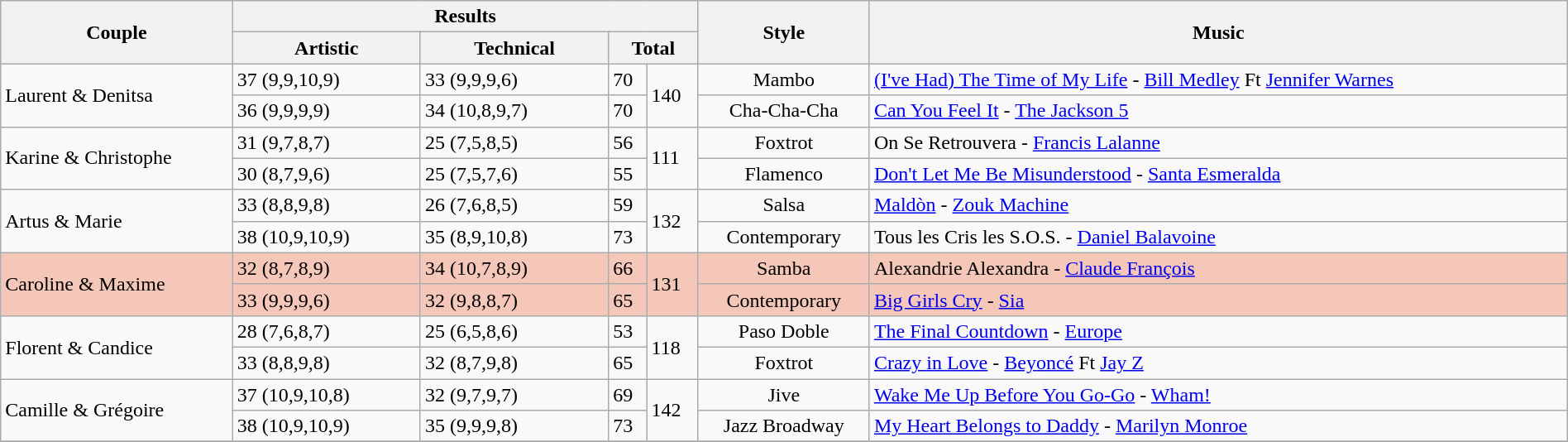<table class="wikitable" style="width:100%;">
<tr>
<th rowspan="2">Couple</th>
<th colspan=4>Results</th>
<th rowspan="2">Style</th>
<th rowspan="2">Music</th>
</tr>
<tr>
<th style="width:12%;">Artistic</th>
<th style="width:12%;">Technical</th>
<th colspan="2">Total</th>
</tr>
<tr>
<td rowspan="2">Laurent & Denitsa</td>
<td>37 (9,9,10,9)</td>
<td>33 (9,9,9,6)</td>
<td>70</td>
<td rowspan="2">140</td>
<td style="text-align:center;">Mambo</td>
<td><a href='#'>(I've Had) The Time of My Life</a> - <a href='#'>Bill Medley</a> Ft <a href='#'>Jennifer Warnes</a></td>
</tr>
<tr>
<td>36 (9,9,9,9)</td>
<td>34 (10,8,9,7)</td>
<td>70</td>
<td style="text-align:center;">Cha-Cha-Cha</td>
<td><a href='#'>Can You Feel It</a> - <a href='#'>The Jackson 5</a></td>
</tr>
<tr>
<td rowspan="2">Karine & Christophe</td>
<td>31 (9,7,8,7)</td>
<td>25 (7,5,8,5)</td>
<td>56</td>
<td rowspan="2">111</td>
<td style="text-align:center;">Foxtrot</td>
<td>On Se Retrouvera - <a href='#'>Francis Lalanne</a></td>
</tr>
<tr>
<td>30 (8,7,9,6)</td>
<td>25 (7,5,7,6)</td>
<td>55</td>
<td style="text-align:center;">Flamenco</td>
<td><a href='#'>Don't Let Me Be Misunderstood</a> - <a href='#'>Santa Esmeralda</a></td>
</tr>
<tr>
<td rowspan="2">Artus & Marie</td>
<td>33 (8,8,9,8)</td>
<td>26 (7,6,8,5)</td>
<td>59</td>
<td rowspan="2">132</td>
<td style="text-align:center;">Salsa</td>
<td><a href='#'>Maldòn</a> - <a href='#'>Zouk Machine</a></td>
</tr>
<tr>
<td>38 (10,9,10,9)</td>
<td>35 (8,9,10,8)</td>
<td>73</td>
<td style="text-align:center;">Contemporary</td>
<td>Tous les Cris les S.O.S. - <a href='#'>Daniel Balavoine</a></td>
</tr>
<tr style="background:#F4C7B8;">
<td rowspan="2">Caroline & Maxime</td>
<td>32 (8,7,8,9)</td>
<td>34 (10,7,8,9)</td>
<td>66</td>
<td rowspan="2">131</td>
<td style="text-align:center;">Samba</td>
<td>Alexandrie Alexandra - <a href='#'>Claude François</a></td>
</tr>
<tr style="background:#F4C7B8;">
<td>33 (9,9,9,6)</td>
<td>32 (9,8,8,7)</td>
<td>65</td>
<td style="text-align:center;">Contemporary</td>
<td><a href='#'>Big Girls Cry</a> - <a href='#'>Sia</a></td>
</tr>
<tr>
<td rowspan="2">Florent & Candice</td>
<td>28 (7,6,8,7)</td>
<td>25 (6,5,8,6)</td>
<td>53</td>
<td rowspan="2">118</td>
<td style="text-align:center;">Paso Doble</td>
<td><a href='#'>The Final Countdown</a> - <a href='#'>Europe</a></td>
</tr>
<tr>
<td>33 (8,8,9,8)</td>
<td>32 (8,7,9,8)</td>
<td>65</td>
<td style="text-align:center;">Foxtrot</td>
<td><a href='#'>Crazy in Love</a> - <a href='#'>Beyoncé</a> Ft <a href='#'>Jay Z</a></td>
</tr>
<tr>
<td rowspan="2">Camille & Grégoire</td>
<td>37 (10,9,10,8)</td>
<td>32 (9,7,9,7)</td>
<td>69</td>
<td rowspan="2">142</td>
<td style="text-align:center;">Jive</td>
<td><a href='#'>Wake Me Up Before You Go-Go</a> - <a href='#'>Wham!</a></td>
</tr>
<tr>
<td>38 (10,9,10,9)</td>
<td>35 (9,9,9,8)</td>
<td>73</td>
<td style="text-align:center;">Jazz Broadway</td>
<td><a href='#'>My Heart Belongs to Daddy</a> - <a href='#'>Marilyn Monroe</a></td>
</tr>
<tr>
</tr>
</table>
